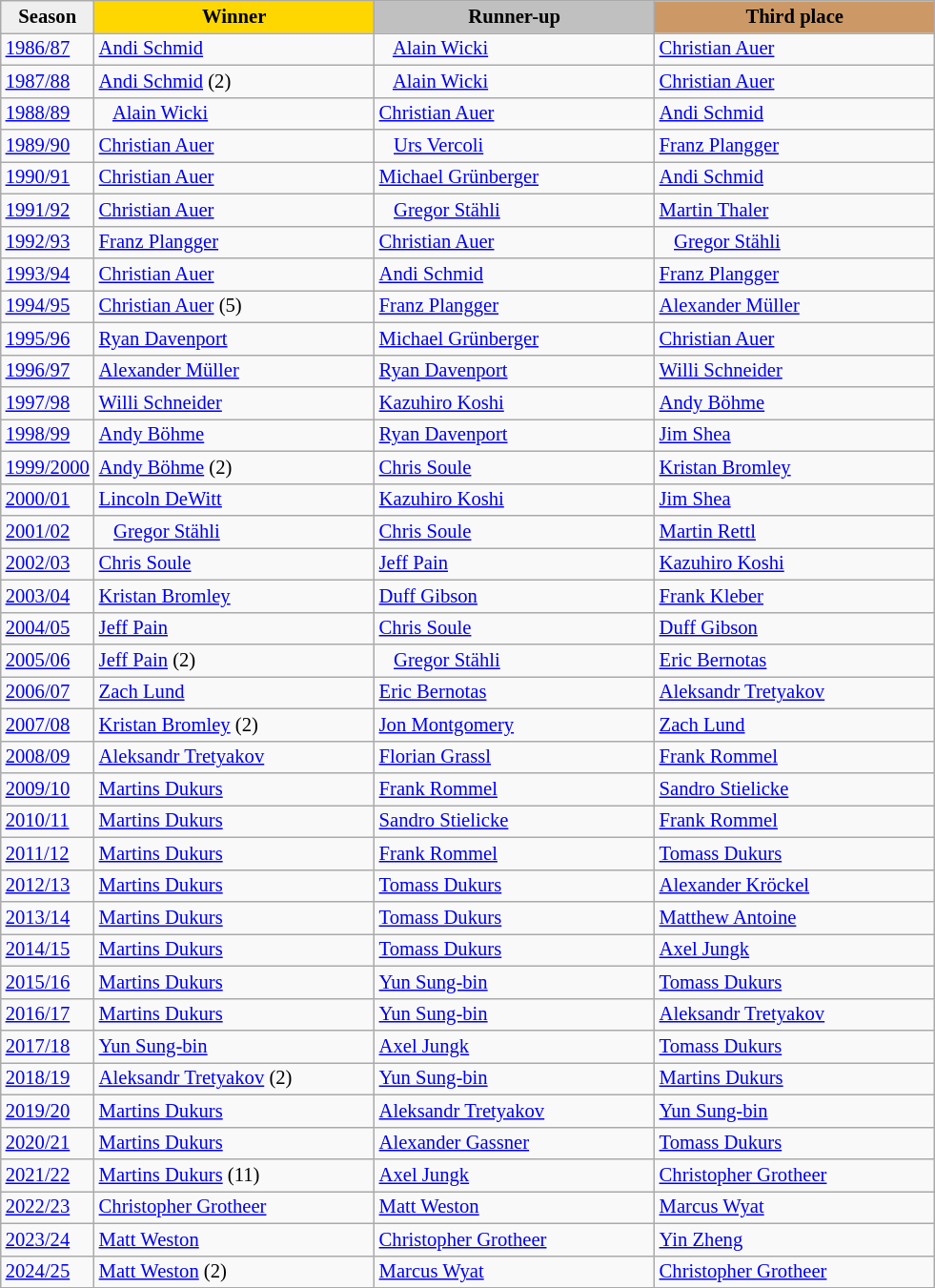<table class="wikitable plainrowheaders" style="font-size:86%;">
<tr>
<th style="width:10%; background:#efefef;">Season</th>
<th style="width:30%; background:gold">Winner</th>
<th style="width:30%; background:silver">Runner-up</th>
<th style="width:30%; background:#CC9966">Third place</th>
</tr>
<tr>
<td><a href='#'>1986/87</a></td>
<td> <a href='#'>Andi Schmid</a></td>
<td>   <a href='#'>Alain Wicki</a></td>
<td> <a href='#'>Christian Auer</a></td>
</tr>
<tr>
<td><a href='#'>1987/88</a></td>
<td> <a href='#'>Andi Schmid</a> (2)</td>
<td>   <a href='#'>Alain Wicki</a></td>
<td> <a href='#'>Christian Auer</a></td>
</tr>
<tr>
<td><a href='#'>1988/89</a></td>
<td>   <a href='#'>Alain Wicki</a></td>
<td> <a href='#'>Christian Auer</a></td>
<td> <a href='#'>Andi Schmid</a></td>
</tr>
<tr>
<td><a href='#'>1989/90</a></td>
<td> <a href='#'>Christian Auer</a></td>
<td>   <a href='#'>Urs Vercoli</a></td>
<td> <a href='#'>Franz Plangger</a></td>
</tr>
<tr>
<td><a href='#'>1990/91</a></td>
<td> <a href='#'>Christian Auer</a></td>
<td> <a href='#'>Michael Grünberger</a></td>
<td> <a href='#'>Andi Schmid</a></td>
</tr>
<tr>
<td><a href='#'>1991/92</a></td>
<td> <a href='#'>Christian Auer</a></td>
<td>   <a href='#'>Gregor Stähli</a></td>
<td> <a href='#'>Martin Thaler</a></td>
</tr>
<tr>
<td><a href='#'>1992/93</a></td>
<td> <a href='#'>Franz Plangger</a></td>
<td> <a href='#'>Christian Auer</a></td>
<td>   <a href='#'>Gregor Stähli</a></td>
</tr>
<tr>
<td><a href='#'>1993/94</a></td>
<td> <a href='#'>Christian Auer</a></td>
<td> <a href='#'>Andi Schmid</a></td>
<td> <a href='#'>Franz Plangger</a></td>
</tr>
<tr>
<td><a href='#'>1994/95</a></td>
<td> <a href='#'>Christian Auer</a> (5)</td>
<td> <a href='#'>Franz Plangger</a></td>
<td> <a href='#'>Alexander Müller</a></td>
</tr>
<tr>
<td><a href='#'>1995/96</a></td>
<td> <a href='#'>Ryan Davenport</a></td>
<td> <a href='#'>Michael Grünberger</a></td>
<td> <a href='#'>Christian Auer</a></td>
</tr>
<tr>
<td><a href='#'>1996/97</a></td>
<td> <a href='#'>Alexander Müller</a></td>
<td> <a href='#'>Ryan Davenport</a></td>
<td> <a href='#'>Willi Schneider</a></td>
</tr>
<tr>
<td><a href='#'>1997/98</a></td>
<td> <a href='#'>Willi Schneider</a></td>
<td> <a href='#'>Kazuhiro Koshi</a></td>
<td> <a href='#'>Andy Böhme</a></td>
</tr>
<tr>
<td><a href='#'>1998/99</a></td>
<td> <a href='#'>Andy Böhme</a></td>
<td> <a href='#'>Ryan Davenport</a></td>
<td> <a href='#'>Jim Shea</a></td>
</tr>
<tr>
<td><a href='#'>1999/2000</a></td>
<td> <a href='#'>Andy Böhme</a> (2)</td>
<td> <a href='#'>Chris Soule</a></td>
<td> <a href='#'>Kristan Bromley</a></td>
</tr>
<tr>
<td><a href='#'>2000/01</a></td>
<td> <a href='#'>Lincoln DeWitt</a></td>
<td> <a href='#'>Kazuhiro Koshi</a></td>
<td> <a href='#'>Jim Shea</a></td>
</tr>
<tr>
<td><a href='#'>2001/02</a></td>
<td>   <a href='#'>Gregor Stähli</a></td>
<td> <a href='#'>Chris Soule</a></td>
<td> <a href='#'>Martin Rettl</a></td>
</tr>
<tr>
<td><a href='#'>2002/03</a></td>
<td> <a href='#'>Chris Soule</a></td>
<td> <a href='#'>Jeff Pain</a></td>
<td> <a href='#'>Kazuhiro Koshi</a></td>
</tr>
<tr>
<td><a href='#'>2003/04</a></td>
<td> <a href='#'>Kristan Bromley</a></td>
<td> <a href='#'>Duff Gibson</a></td>
<td> <a href='#'>Frank Kleber</a></td>
</tr>
<tr>
<td><a href='#'>2004/05</a></td>
<td> <a href='#'>Jeff Pain</a></td>
<td> <a href='#'>Chris Soule</a></td>
<td> <a href='#'>Duff Gibson</a></td>
</tr>
<tr>
<td><a href='#'>2005/06</a></td>
<td> <a href='#'>Jeff Pain</a> (2)</td>
<td>   <a href='#'>Gregor Stähli</a></td>
<td> <a href='#'>Eric Bernotas</a></td>
</tr>
<tr>
<td><a href='#'>2006/07</a></td>
<td> <a href='#'>Zach Lund</a></td>
<td> <a href='#'>Eric Bernotas</a></td>
<td> <a href='#'>Aleksandr Tretyakov</a></td>
</tr>
<tr>
<td><a href='#'>2007/08</a></td>
<td> <a href='#'>Kristan Bromley</a> (2)</td>
<td> <a href='#'>Jon Montgomery</a></td>
<td> <a href='#'>Zach Lund</a></td>
</tr>
<tr>
<td><a href='#'>2008/09</a></td>
<td> <a href='#'>Aleksandr Tretyakov</a></td>
<td> <a href='#'>Florian Grassl</a></td>
<td> <a href='#'>Frank Rommel</a></td>
</tr>
<tr>
<td><a href='#'>2009/10</a></td>
<td> <a href='#'>Martins Dukurs</a></td>
<td> <a href='#'>Frank Rommel</a></td>
<td> <a href='#'>Sandro Stielicke</a></td>
</tr>
<tr>
<td><a href='#'>2010/11</a></td>
<td> <a href='#'>Martins Dukurs</a></td>
<td> <a href='#'>Sandro Stielicke</a></td>
<td> <a href='#'>Frank Rommel</a></td>
</tr>
<tr>
<td><a href='#'>2011/12</a></td>
<td> <a href='#'>Martins Dukurs</a></td>
<td> <a href='#'>Frank Rommel</a></td>
<td> <a href='#'>Tomass Dukurs</a></td>
</tr>
<tr>
<td><a href='#'>2012/13</a></td>
<td> <a href='#'>Martins Dukurs</a></td>
<td> <a href='#'>Tomass Dukurs</a></td>
<td> <a href='#'>Alexander Kröckel</a></td>
</tr>
<tr>
<td><a href='#'>2013/14</a></td>
<td> <a href='#'>Martins Dukurs</a></td>
<td> <a href='#'>Tomass Dukurs</a></td>
<td> <a href='#'>Matthew Antoine</a></td>
</tr>
<tr>
<td><a href='#'>2014/15</a></td>
<td> <a href='#'>Martins Dukurs</a></td>
<td> <a href='#'>Tomass Dukurs</a></td>
<td> <a href='#'>Axel Jungk</a></td>
</tr>
<tr>
<td><a href='#'>2015/16</a></td>
<td> <a href='#'>Martins Dukurs</a></td>
<td> <a href='#'>Yun Sung-bin</a></td>
<td> <a href='#'>Tomass Dukurs</a></td>
</tr>
<tr>
<td><a href='#'>2016/17</a></td>
<td> <a href='#'>Martins Dukurs</a></td>
<td> <a href='#'>Yun Sung-bin</a></td>
<td> <a href='#'>Aleksandr Tretyakov</a></td>
</tr>
<tr>
<td><a href='#'>2017/18</a></td>
<td> <a href='#'>Yun Sung-bin</a></td>
<td> <a href='#'>Axel Jungk</a></td>
<td> <a href='#'>Tomass Dukurs</a></td>
</tr>
<tr>
<td><a href='#'>2018/19</a></td>
<td> <a href='#'>Aleksandr Tretyakov</a> (2)</td>
<td> <a href='#'>Yun Sung-bin</a></td>
<td> <a href='#'>Martins Dukurs</a></td>
</tr>
<tr>
<td><a href='#'>2019/20</a></td>
<td> <a href='#'>Martins Dukurs</a></td>
<td> <a href='#'>Aleksandr Tretyakov</a></td>
<td> <a href='#'>Yun Sung-bin</a></td>
</tr>
<tr>
<td><a href='#'>2020/21</a></td>
<td> <a href='#'>Martins Dukurs</a></td>
<td> <a href='#'>Alexander Gassner</a></td>
<td> <a href='#'>Tomass Dukurs</a></td>
</tr>
<tr>
<td><a href='#'>2021/22</a></td>
<td> <a href='#'>Martins Dukurs</a> (11)</td>
<td> <a href='#'>Axel Jungk</a></td>
<td> <a href='#'>Christopher Grotheer</a></td>
</tr>
<tr>
<td><a href='#'>2022/23</a></td>
<td> <a href='#'>Christopher Grotheer</a></td>
<td> <a href='#'>Matt Weston</a></td>
<td> <a href='#'>Marcus Wyat</a></td>
</tr>
<tr>
<td><a href='#'>2023/24</a></td>
<td> <a href='#'>Matt Weston</a></td>
<td> <a href='#'>Christopher Grotheer</a></td>
<td> <a href='#'>Yin Zheng</a></td>
</tr>
<tr>
<td><a href='#'>2024/25</a></td>
<td> <a href='#'>Matt Weston</a> (2)</td>
<td> <a href='#'>Marcus Wyat</a></td>
<td> <a href='#'>Christopher Grotheer</a></td>
</tr>
</table>
